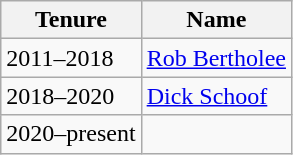<table class="wikitable">
<tr>
<th>Tenure</th>
<th>Name</th>
</tr>
<tr>
<td>2011–2018</td>
<td><a href='#'>Rob Bertholee</a></td>
</tr>
<tr>
<td>2018–2020</td>
<td><a href='#'>Dick Schoof</a></td>
</tr>
<tr>
<td>2020–present</td>
<td></td>
</tr>
</table>
